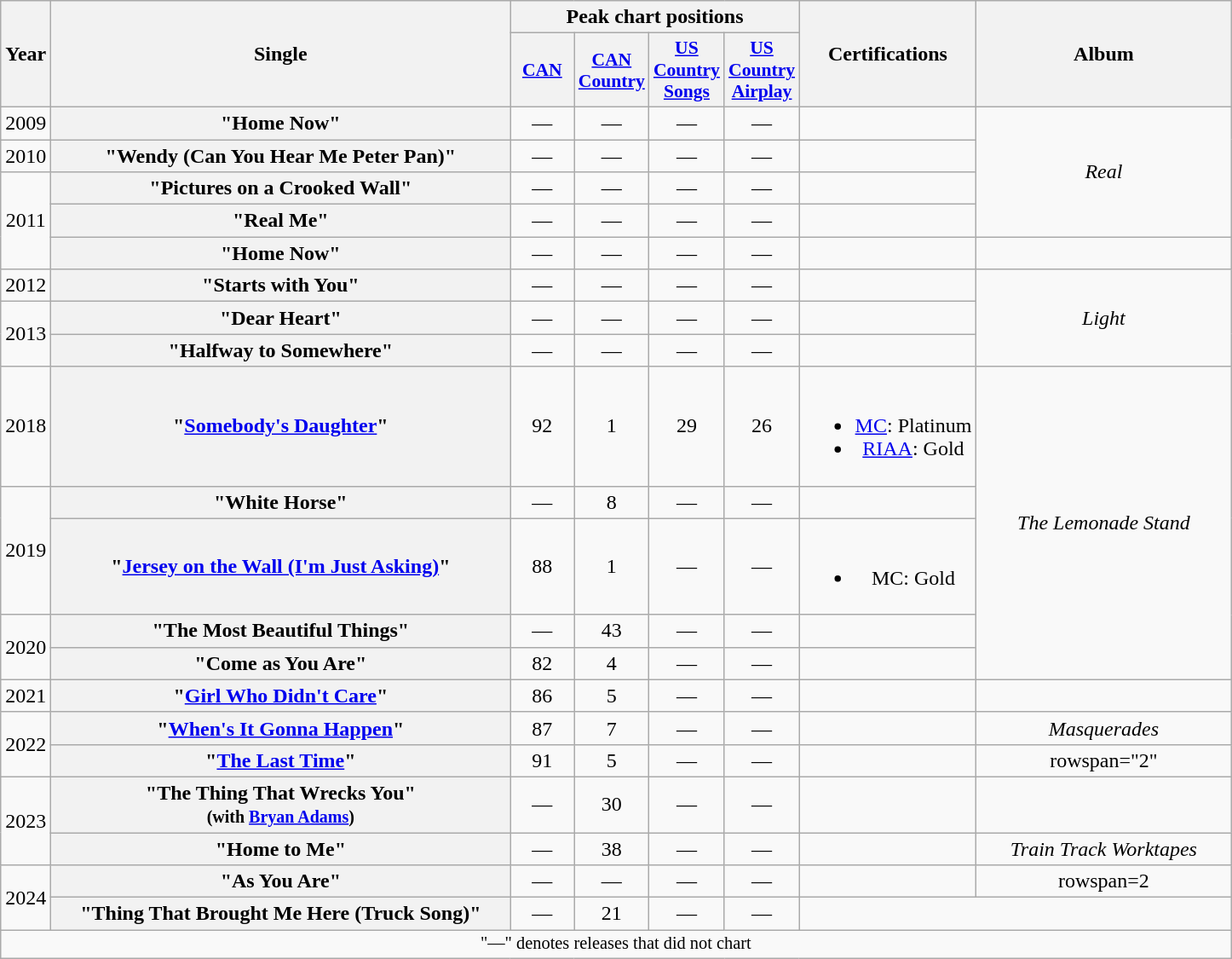<table class="wikitable plainrowheaders" style="text-align:center">
<tr>
<th rowspan="2" style="width:2em;">Year</th>
<th rowspan="2" style="width:22em;">Single</th>
<th colspan="4">Peak chart positions</th>
<th rowspan="2">Certifications</th>
<th rowspan="2" style="width:12em;">Album</th>
</tr>
<tr>
<th style="width:3em; font-size:90%"><a href='#'>CAN</a><br></th>
<th style="width:3em; font-size:90%"><a href='#'>CAN Country</a><br></th>
<th style="width:3em; font-size:90%"><a href='#'>US<br>Country<br>Songs</a><br></th>
<th style="width:3em; font-size:90%"><a href='#'>US<br>Country<br>Airplay</a><br></th>
</tr>
<tr>
<td>2009</td>
<th scope="row">"Home Now"</th>
<td>—</td>
<td>—</td>
<td>—</td>
<td>—</td>
<td></td>
<td rowspan="4"><em>Real</em></td>
</tr>
<tr>
<td>2010</td>
<th scope="row">"Wendy (Can You Hear Me Peter Pan)"</th>
<td>—</td>
<td>—</td>
<td>—</td>
<td>—</td>
<td></td>
</tr>
<tr>
<td rowspan="3">2011</td>
<th scope="row">"Pictures on a Crooked Wall"</th>
<td>—</td>
<td>—</td>
<td>—</td>
<td>—</td>
<td></td>
</tr>
<tr>
<th scope="row">"Real Me"</th>
<td>—</td>
<td>—</td>
<td>—</td>
<td>—</td>
<td></td>
</tr>
<tr>
<th scope="row">"Home Now"<br> </th>
<td>—</td>
<td>—</td>
<td>—</td>
<td>—</td>
<td></td>
<td></td>
</tr>
<tr>
<td>2012</td>
<th scope="row">"Starts with You"</th>
<td>—</td>
<td>—</td>
<td>—</td>
<td>—</td>
<td></td>
<td rowspan="3"><em>Light</em></td>
</tr>
<tr>
<td rowspan="2">2013</td>
<th scope="row">"Dear Heart"</th>
<td>—</td>
<td>—</td>
<td>—</td>
<td>—</td>
<td></td>
</tr>
<tr>
<th scope="row">"Halfway to Somewhere"</th>
<td>—</td>
<td>—</td>
<td>—</td>
<td>—</td>
<td></td>
</tr>
<tr>
<td>2018</td>
<th scope="row">"<a href='#'>Somebody's Daughter</a>"</th>
<td>92</td>
<td>1</td>
<td>29</td>
<td>26</td>
<td><br><ul><li><a href='#'>MC</a>: Platinum</li><li><a href='#'>RIAA</a>: Gold</li></ul></td>
<td rowspan="5"><em>The Lemonade Stand</em></td>
</tr>
<tr>
<td rowspan="2">2019</td>
<th scope="row">"White Horse"</th>
<td>—</td>
<td>8</td>
<td>—</td>
<td>—</td>
<td></td>
</tr>
<tr>
<th scope="row">"<a href='#'>Jersey on the Wall (I'm Just Asking)</a>"</th>
<td>88</td>
<td>1</td>
<td>—</td>
<td>—</td>
<td><br><ul><li>MC: Gold</li></ul></td>
</tr>
<tr>
<td rowspan="2">2020</td>
<th scope="row">"The Most Beautiful Things"</th>
<td>—</td>
<td>43</td>
<td>—</td>
<td>—</td>
<td></td>
</tr>
<tr>
<th scope="row">"Come as You Are"</th>
<td>82</td>
<td>4</td>
<td>—</td>
<td>—</td>
<td></td>
</tr>
<tr>
<td>2021</td>
<th scope="row">"<a href='#'>Girl Who Didn't Care</a>"</th>
<td>86</td>
<td>5</td>
<td>—</td>
<td>—</td>
<td></td>
<td></td>
</tr>
<tr>
<td rowspan="2">2022</td>
<th scope="row">"<a href='#'>When's It Gonna Happen</a>"</th>
<td>87</td>
<td>7</td>
<td>—</td>
<td>—</td>
<td></td>
<td><em>Masquerades</em></td>
</tr>
<tr>
<th scope="row">"<a href='#'>The Last Time</a>"</th>
<td>91</td>
<td>5</td>
<td>—</td>
<td>—</td>
<td></td>
<td>rowspan="2" </td>
</tr>
<tr>
<td rowspan="2">2023</td>
<th scope="row">"The Thing That Wrecks You"<br><small>(with <a href='#'>Bryan Adams</a>)</small></th>
<td>—</td>
<td>30</td>
<td>—</td>
<td>—</td>
<td></td>
</tr>
<tr>
<th scope="row">"Home to Me"</th>
<td>—</td>
<td>38</td>
<td>—</td>
<td>—</td>
<td></td>
<td><em>Train Track Worktapes</em></td>
</tr>
<tr>
<td rowspan=2>2024</td>
<th scope="row">"As You Are"</th>
<td>—</td>
<td>—</td>
<td>—</td>
<td>—</td>
<td></td>
<td>rowspan=2 </td>
</tr>
<tr>
<th scope="row">"Thing That Brought Me Here (Truck Song)"</th>
<td>—</td>
<td>21</td>
<td>—</td>
<td>—</td>
</tr>
<tr>
<td colspan="8" style="font-size:85%">"—" denotes releases that did not chart</td>
</tr>
</table>
